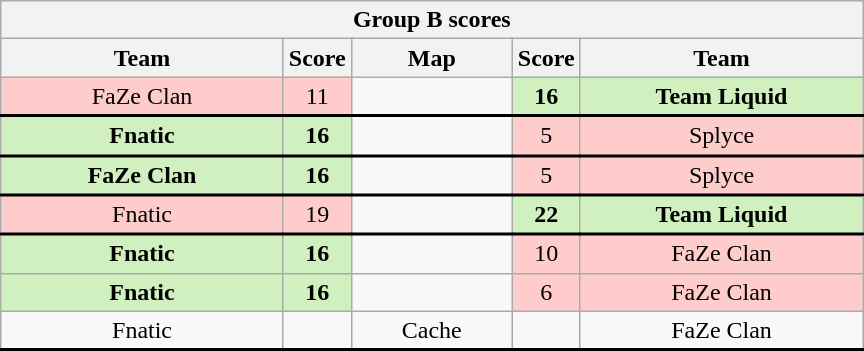<table class="wikitable" style="text-align: center;">
<tr>
<th colspan=5>Group B scores</th>
</tr>
<tr>
<th width="181px">Team</th>
<th width="20px">Score</th>
<th width="100px">Map</th>
<th width="20px">Score</th>
<th width="181px">Team</th>
</tr>
<tr style="text-align:center;border-width:0 0 2px 0; border-style:solid;border-color:black;">
<td style="background: #FFCCCC;">FaZe Clan</td>
<td style="background: #FFCCCC;">11</td>
<td></td>
<td style="background: #D0F0C0;"><strong>16</strong></td>
<td style="background: #D0F0C0;"><strong>Team Liquid</strong></td>
</tr>
<tr style="text-align:center;border-width:0 0 2px 0; border-style:solid;border-color:black;">
<td style="background: #D0F0C0;"><strong>Fnatic</strong></td>
<td style="background: #D0F0C0;"><strong>16</strong></td>
<td></td>
<td style="background: #FFCCCC;">5</td>
<td style="background: #FFCCCC;">Splyce</td>
</tr>
<tr style="text-align:center;border-width:0 0 2px 0; border-style:solid;border-color:black;">
<td style="background: #D0F0C0;"><strong>FaZe Clan</strong></td>
<td style="background: #D0F0C0;"><strong>16</strong></td>
<td></td>
<td style="background: #FFCCCC;">5</td>
<td style="background: #FFCCCC;">Splyce</td>
</tr>
<tr style="text-align:center;border-width:0 0 2px 0; border-style:solid;border-color:black;">
<td style="background: #FFCCCC;">Fnatic</td>
<td style="background: #FFCCCC;">19</td>
<td></td>
<td style="background: #D0F0C0;"><strong>22</strong></td>
<td style="background: #D0F0C0;"><strong>Team Liquid</strong></td>
</tr>
<tr>
<td style="background: #D0F0C0;"><strong>Fnatic</strong></td>
<td style="background: #D0F0C0;"><strong>16</strong></td>
<td></td>
<td style="background: #FFCCCC;">10</td>
<td style="background: #FFCCCC;">FaZe Clan</td>
</tr>
<tr>
<td style="background: #D0F0C0;"><strong>Fnatic</strong></td>
<td style="background: #D0F0C0;"><strong>16</strong></td>
<td></td>
<td style="background: #FFCCCC;">6</td>
<td style="background: #FFCCCC;">FaZe Clan</td>
</tr>
<tr style="text-align:center;border-width:0 0 2px 0; border-style:solid;border-color:black;">
<td>Fnatic</td>
<td></td>
<td>Cache</td>
<td></td>
<td>FaZe Clan</td>
</tr>
</table>
